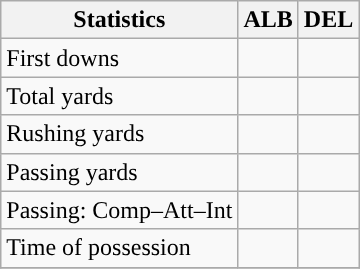<table class="wikitable" style="float: left;">
<tr>
<th>Statistics</th>
<th>ALB</th>
<th>DEL</th>
</tr>
<tr>
<td>First downs</td>
<td></td>
<td></td>
</tr>
<tr>
<td>Total yards</td>
<td></td>
<td></td>
</tr>
<tr>
<td>Rushing yards</td>
<td></td>
<td></td>
</tr>
<tr>
<td>Passing yards</td>
<td></td>
<td></td>
</tr>
<tr>
<td>Passing: Comp–Att–Int</td>
<td></td>
<td></td>
</tr>
<tr>
<td>Time of possession</td>
<td></td>
<td></td>
</tr>
<tr>
</tr>
</table>
